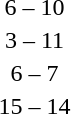<table style="text-align:center">
<tr>
<th width=200></th>
<th width=100></th>
<th width=200></th>
</tr>
<tr>
<td align=right></td>
<td>6 – 10</td>
<td align=left><strong></strong></td>
</tr>
<tr>
<td align=right></td>
<td>3 – 11</td>
<td align=left><strong></strong></td>
</tr>
<tr>
<td align=right></td>
<td>6 – 7</td>
<td align=left><strong></strong></td>
</tr>
<tr>
<td align=right><strong></strong></td>
<td>15 – 14</td>
<td align=left></td>
</tr>
</table>
